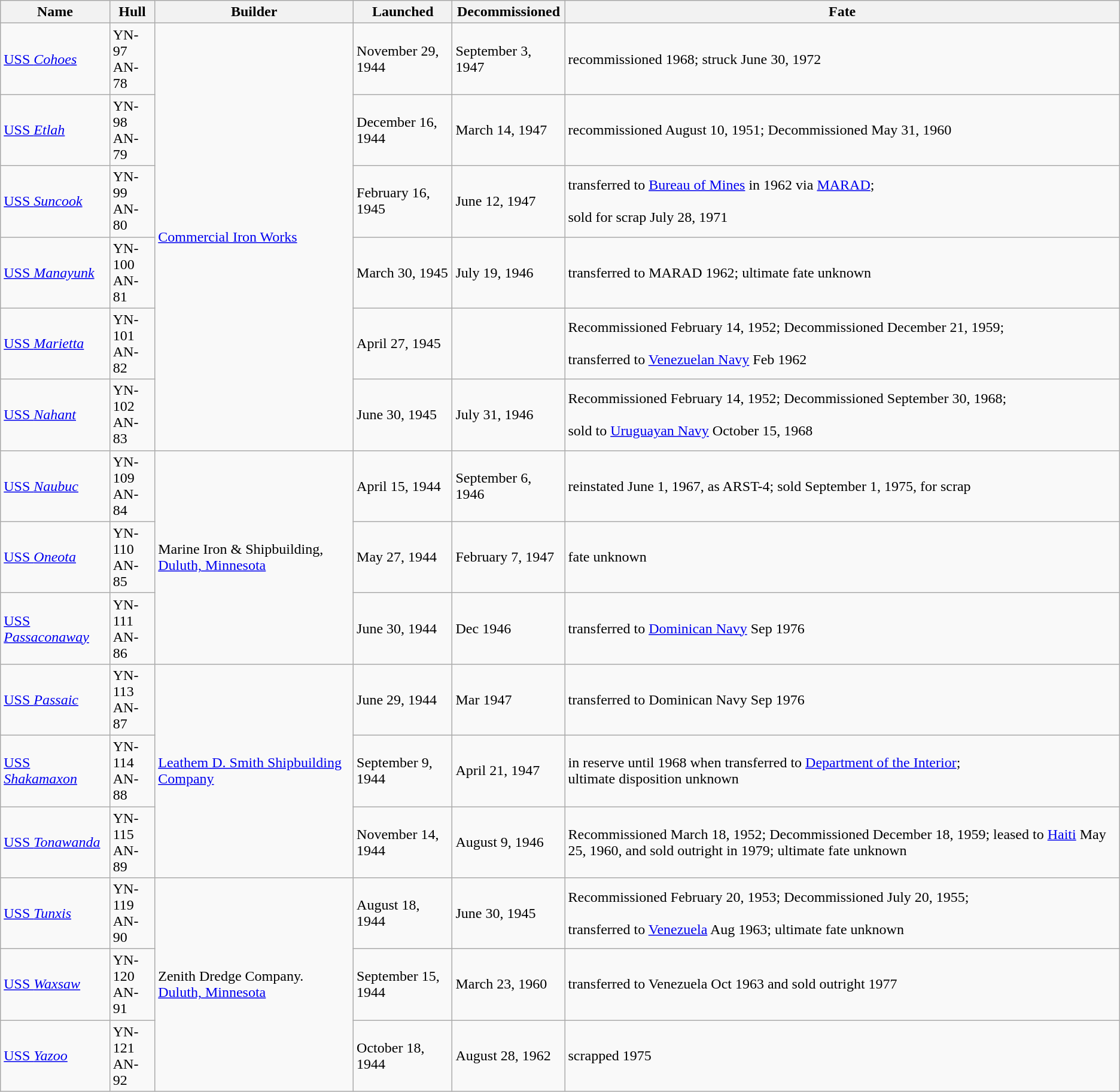<table class="wikitable">
<tr>
<th>Name</th>
<th>Hull</th>
<th>Builder</th>
<th>Launched</th>
<th>Decommissioned</th>
<th>Fate</th>
</tr>
<tr>
<td><a href='#'>USS <em>Cohoes</em></a></td>
<td>YN-97<br>AN-78</td>
<td rowspan=6><a href='#'>Commercial Iron Works</a></td>
<td>November 29, 1944</td>
<td>September 3, 1947</td>
<td>recommissioned 1968; struck June 30, 1972</td>
</tr>
<tr>
<td><a href='#'>USS <em>Etlah</em></a></td>
<td>YN-98<br>AN-79</td>
<td>December 16, 1944</td>
<td>March 14, 1947</td>
<td>recommissioned August 10, 1951; Decommissioned May 31, 1960</td>
</tr>
<tr>
<td><a href='#'>USS <em>Suncook</em></a></td>
<td>YN-99<br>AN-80</td>
<td>February 16, 1945</td>
<td>June 12, 1947</td>
<td>transferred to <a href='#'>Bureau of Mines</a> in 1962 via <a href='#'>MARAD</a>;<br><br>sold for scrap July 28, 1971</td>
</tr>
<tr>
<td><a href='#'>USS <em>Manayunk</em></a></td>
<td>YN-100<br>AN-81</td>
<td>March 30, 1945</td>
<td>July 19, 1946</td>
<td>transferred to MARAD 1962; ultimate fate unknown</td>
</tr>
<tr>
<td><a href='#'>USS <em>Marietta</em></a></td>
<td>YN-101<br>AN-82</td>
<td>April 27, 1945</td>
<td></td>
<td>Recommissioned February 14, 1952; Decommissioned December 21, 1959;<br><br>transferred to <a href='#'>Venezuelan Navy</a> Feb 1962</td>
</tr>
<tr>
<td><a href='#'>USS <em>Nahant</em></a></td>
<td>YN-102<br>AN-83</td>
<td>June 30, 1945</td>
<td>July 31, 1946</td>
<td>Recommissioned February 14, 1952; Decommissioned September 30, 1968;<br><br>sold to <a href='#'>Uruguayan Navy</a> October 15, 1968</td>
</tr>
<tr>
<td><a href='#'>USS <em>Naubuc</em></a></td>
<td>YN-109<br>AN-84</td>
<td rowspan=3>Marine Iron & Shipbuilding, <a href='#'>Duluth, Minnesota</a></td>
<td>April 15, 1944</td>
<td>September 6, 1946</td>
<td>reinstated June 1, 1967, as ARST-4; sold September 1, 1975, for scrap</td>
</tr>
<tr>
<td><a href='#'>USS <em>Oneota</em></a></td>
<td>YN-110<br>AN-85</td>
<td>May 27, 1944</td>
<td>February 7, 1947</td>
<td>fate unknown</td>
</tr>
<tr>
<td><a href='#'>USS <em>Passaconaway</em></a></td>
<td>YN-111<br>AN-86</td>
<td>June 30, 1944</td>
<td>Dec 1946</td>
<td>transferred to <a href='#'>Dominican Navy</a> Sep 1976</td>
</tr>
<tr>
<td><a href='#'>USS <em>Passaic</em></a></td>
<td>YN-113<br>AN-87</td>
<td rowspan=3><a href='#'>Leathem D. Smith Shipbuilding Company</a></td>
<td>June 29, 1944</td>
<td>Mar 1947</td>
<td>transferred to  Dominican Navy Sep 1976</td>
</tr>
<tr>
<td><a href='#'>USS <em>Shakamaxon</em></a></td>
<td>YN-114<br>AN-88</td>
<td>September 9, 1944</td>
<td>April 21, 1947</td>
<td>in reserve until 1968 when transferred to <a href='#'>Department of the Interior</a>;<br>ultimate disposition unknown</td>
</tr>
<tr>
<td><a href='#'>USS <em>Tonawanda</em></a></td>
<td>YN-115<br>AN-89</td>
<td>November 14, 1944</td>
<td>August 9, 1946</td>
<td>Recommissioned March 18, 1952; Decommissioned December 18, 1959; leased to <a href='#'>Haiti</a> May 25, 1960, and sold outright in 1979; ultimate fate unknown</td>
</tr>
<tr>
<td><a href='#'>USS <em>Tunxis</em></a></td>
<td>YN-119<br>AN-90</td>
<td rowspan=3>Zenith Dredge Company. <a href='#'>Duluth, Minnesota</a></td>
<td>August 18, 1944</td>
<td>June 30, 1945</td>
<td>Recommissioned February 20, 1953; Decommissioned July 20, 1955;<br><br>transferred to <a href='#'>Venezuela</a> Aug 1963; ultimate fate unknown</td>
</tr>
<tr>
<td><a href='#'>USS <em>Waxsaw</em></a></td>
<td>YN-120<br>AN-91</td>
<td>September 15, 1944</td>
<td>March 23, 1960</td>
<td>transferred to Venezuela Oct 1963 and sold outright 1977</td>
</tr>
<tr>
<td><a href='#'>USS <em>Yazoo</em></a></td>
<td>YN-121<br>AN-92</td>
<td>October 18, 1944</td>
<td>August 28, 1962</td>
<td>scrapped 1975</td>
</tr>
</table>
